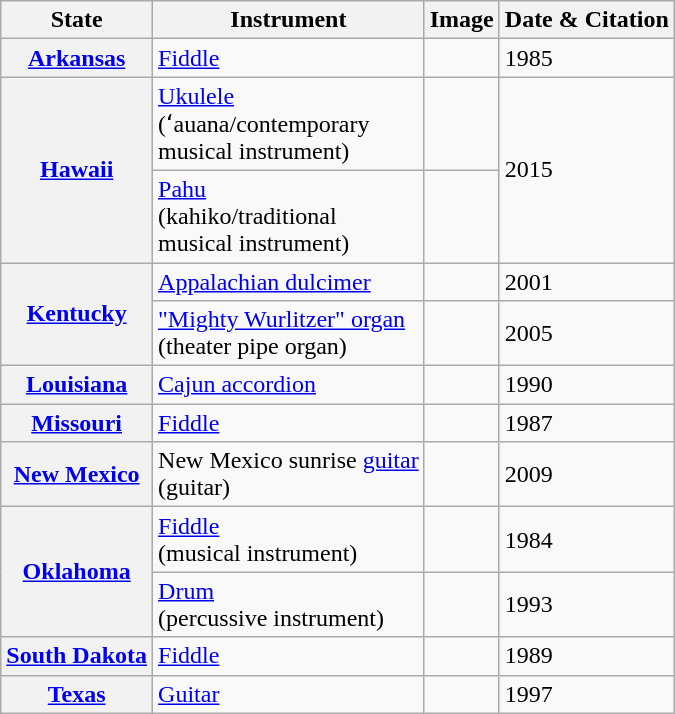<table class="wikitable">
<tr>
<th>State</th>
<th>Instrument</th>
<th>Image</th>
<th>Date & Citation</th>
</tr>
<tr>
<th><a href='#'>Arkansas</a></th>
<td><a href='#'>Fiddle</a></td>
<td></td>
<td>1985</td>
</tr>
<tr>
<th rowspan=2><a href='#'>Hawaii</a></th>
<td><a href='#'>Ukulele</a><br>(ʻauana/contemporary<br>musical instrument)</td>
<td></td>
<td rowspan=2>2015</td>
</tr>
<tr>
<td><a href='#'>Pahu</a><br>(kahiko/traditional<br>musical instrument)</td>
<td></td>
</tr>
<tr>
<th rowspan=2><a href='#'>Kentucky</a></th>
<td><a href='#'>Appalachian dulcimer</a></td>
<td></td>
<td>2001</td>
</tr>
<tr>
<td><a href='#'>"Mighty Wurlitzer" organ</a><br>(theater pipe organ)</td>
<td></td>
<td>2005</td>
</tr>
<tr>
<th><a href='#'>Louisiana</a></th>
<td><a href='#'>Cajun accordion</a></td>
<td></td>
<td>1990</td>
</tr>
<tr>
<th><a href='#'>Missouri</a></th>
<td><a href='#'>Fiddle</a></td>
<td></td>
<td>1987</td>
</tr>
<tr>
<th><a href='#'>New Mexico</a></th>
<td>New Mexico sunrise <a href='#'>guitar</a><br>(guitar)</td>
<td></td>
<td>2009</td>
</tr>
<tr>
<th rowspan=2><a href='#'>Oklahoma</a></th>
<td><a href='#'>Fiddle</a><br>(musical instrument)</td>
<td></td>
<td>1984</td>
</tr>
<tr>
<td><a href='#'>Drum</a><br>(percussive instrument)</td>
<td></td>
<td>1993</td>
</tr>
<tr>
<th><a href='#'>South Dakota</a></th>
<td><a href='#'>Fiddle</a></td>
<td></td>
<td>1989</td>
</tr>
<tr>
<th><a href='#'>Texas</a></th>
<td><a href='#'>Guitar</a></td>
<td></td>
<td>1997<br></td>
</tr>
</table>
